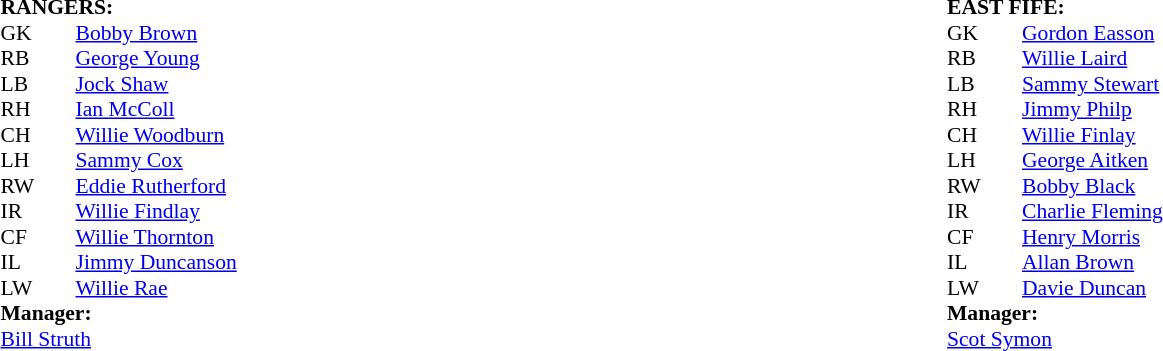<table width="100%">
<tr>
<td valign="top" width="50%"><br><table style="font-size: 90%" cellspacing="0" cellpadding="0">
<tr>
<td colspan="4"><strong>RANGERS:</strong></td>
</tr>
<tr>
<th width="25"></th>
<th width="25"></th>
</tr>
<tr>
<td>GK</td>
<td></td>
<td> <a href='#'>Bobby Brown</a></td>
</tr>
<tr>
<td>RB</td>
<td></td>
<td> <a href='#'>George Young</a></td>
</tr>
<tr>
<td>LB</td>
<td></td>
<td> <a href='#'>Jock Shaw</a></td>
</tr>
<tr>
<td>RH</td>
<td></td>
<td> <a href='#'>Ian McColl</a></td>
</tr>
<tr>
<td>CH</td>
<td></td>
<td> <a href='#'>Willie Woodburn</a></td>
</tr>
<tr>
<td>LH</td>
<td></td>
<td> <a href='#'>Sammy Cox</a></td>
</tr>
<tr>
<td>RW</td>
<td></td>
<td> <a href='#'>Eddie Rutherford</a></td>
</tr>
<tr>
<td>IR</td>
<td></td>
<td> <a href='#'>Willie Findlay</a></td>
</tr>
<tr>
<td>CF</td>
<td></td>
<td> <a href='#'>Willie Thornton</a></td>
</tr>
<tr>
<td>IL</td>
<td></td>
<td> <a href='#'>Jimmy Duncanson</a></td>
</tr>
<tr>
<td>LW</td>
<td></td>
<td> <a href='#'>Willie Rae</a></td>
</tr>
<tr>
<td colspan=4><strong>Manager:</strong></td>
</tr>
<tr>
<td colspan="4"> <a href='#'>Bill Struth</a></td>
</tr>
</table>
</td>
<td valign="top" width="50%"><br><table style="font-size: 90%" cellspacing="0" cellpadding="0">
<tr>
<td colspan="4"><strong>EAST FIFE:</strong></td>
</tr>
<tr>
<th width="25"></th>
<th width="25"></th>
</tr>
<tr>
<td>GK</td>
<td></td>
<td> <a href='#'>Gordon Easson</a></td>
</tr>
<tr>
<td>RB</td>
<td></td>
<td> <a href='#'>Willie Laird</a></td>
</tr>
<tr>
<td>LB</td>
<td></td>
<td> <a href='#'>Sammy Stewart</a></td>
</tr>
<tr>
<td>RH</td>
<td></td>
<td> <a href='#'>Jimmy Philp</a></td>
</tr>
<tr>
<td>CH</td>
<td></td>
<td> <a href='#'>Willie Finlay</a></td>
</tr>
<tr>
<td>LH</td>
<td></td>
<td> <a href='#'>George Aitken</a></td>
</tr>
<tr>
<td>RW</td>
<td></td>
<td> <a href='#'>Bobby Black</a></td>
</tr>
<tr>
<td>IR</td>
<td></td>
<td> <a href='#'>Charlie Fleming</a></td>
</tr>
<tr>
<td>CF</td>
<td></td>
<td> <a href='#'>Henry Morris</a></td>
</tr>
<tr>
<td>IL</td>
<td></td>
<td> <a href='#'>Allan Brown</a></td>
</tr>
<tr>
<td>LW</td>
<td></td>
<td> <a href='#'>Davie Duncan</a></td>
</tr>
<tr>
<td colspan=4><strong>Manager:</strong></td>
</tr>
<tr>
<td colspan="4"> <a href='#'>Scot Symon</a></td>
</tr>
</table>
</td>
</tr>
</table>
